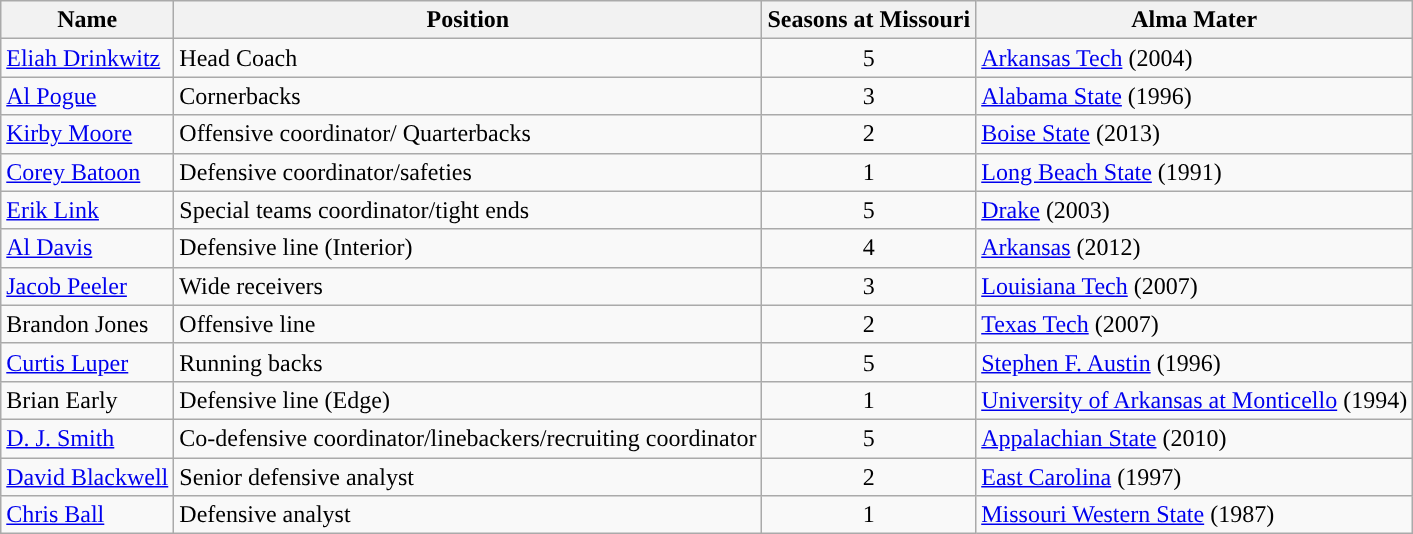<table class="wikitable">
<tr>
<th>Name</th>
<th>Position</th>
<th>Seasons at Missouri</th>
<th>Alma Mater</th>
</tr>
<tr>
<td><a href='#'>Eliah Drinkwitz</a></td>
<td>Head Coach</td>
<td align=center>5</td>
<td><a href='#'>Arkansas Tech</a> (2004)</td>
</tr>
<tr>
<td><a href='#'>Al Pogue</a></td>
<td>Cornerbacks</td>
<td align=center>3</td>
<td><a href='#'>Alabama State</a> (1996)</td>
</tr>
<tr>
<td><a href='#'>Kirby Moore</a></td>
<td>Offensive coordinator/ Quarterbacks</td>
<td align=center>2</td>
<td><a href='#'>Boise State</a> (2013)</td>
</tr>
<tr>
<td><a href='#'>Corey Batoon</a></td>
<td>Defensive coordinator/safeties</td>
<td align=center>1</td>
<td><a href='#'>Long Beach State</a> (1991)</td>
</tr>
<tr>
<td><a href='#'>Erik Link</a></td>
<td>Special teams coordinator/tight ends</td>
<td align=center>5</td>
<td><a href='#'>Drake</a> (2003)</td>
</tr>
<tr>
<td><a href='#'>Al Davis</a></td>
<td>Defensive line (Interior)</td>
<td align=center>4</td>
<td><a href='#'>Arkansas</a> (2012)</td>
</tr>
<tr>
<td><a href='#'>Jacob Peeler</a></td>
<td>Wide receivers</td>
<td align=center>3</td>
<td><a href='#'>Louisiana Tech</a> (2007)</td>
</tr>
<tr>
<td>Brandon Jones</td>
<td>Offensive line</td>
<td align=center>2</td>
<td><a href='#'>Texas Tech</a> (2007)</td>
</tr>
<tr>
<td><a href='#'>Curtis Luper</a></td>
<td>Running backs</td>
<td align=center>5</td>
<td><a href='#'>Stephen F. Austin</a> (1996)</td>
</tr>
<tr>
<td>Brian Early</td>
<td>Defensive line (Edge)</td>
<td align=center>1</td>
<td><a href='#'>University of Arkansas at Monticello</a> (1994)</td>
</tr>
<tr>
<td><a href='#'>D. J. Smith</a></td>
<td>Co-defensive coordinator/linebackers/recruiting coordinator</td>
<td align=center>5</td>
<td><a href='#'>Appalachian State</a> (2010)</td>
</tr>
<tr>
<td><a href='#'>David Blackwell</a></td>
<td>Senior defensive analyst</td>
<td align=center>2</td>
<td><a href='#'>East Carolina</a> (1997)</td>
</tr>
<tr>
<td><a href='#'>Chris Ball</a></td>
<td>Defensive analyst</td>
<td align=center>1</td>
<td><a href='#'>Missouri Western State</a> (1987)</td>
</tr>
</table>
